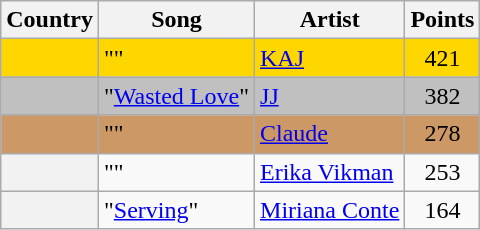<table class="wikitable plainrowheaders">
<tr>
<th scope="col">Country</th>
<th scope="col">Song</th>
<th scope="col">Artist</th>
<th scope="col">Points</th>
</tr>
<tr style="background:gold;">
<th scope="row" style="background:gold;"></th>
<td>""</td>
<td><a href='#'>KAJ</a></td>
<td style="text-align:center;">421</td>
</tr>
<tr style="background:silver;">
<th scope="row" style="background:silver;"></th>
<td>"<a href='#'>Wasted Love</a>"</td>
<td><a href='#'>JJ</a></td>
<td style="text-align:center;">382</td>
</tr>
<tr style="background:#c96;">
<th scope="row" style="background:#c96;"></th>
<td>""</td>
<td><a href='#'>Claude</a></td>
<td style="text-align:center;">278</td>
</tr>
<tr>
<th scope="row"></th>
<td>""</td>
<td><a href='#'>Erika Vikman</a></td>
<td style="text-align:center;">253</td>
</tr>
<tr>
<th scope="row"></th>
<td>"<a href='#'>Serving</a>"</td>
<td><a href='#'>Miriana Conte</a></td>
<td style="text-align:center;">164</td>
</tr>
</table>
